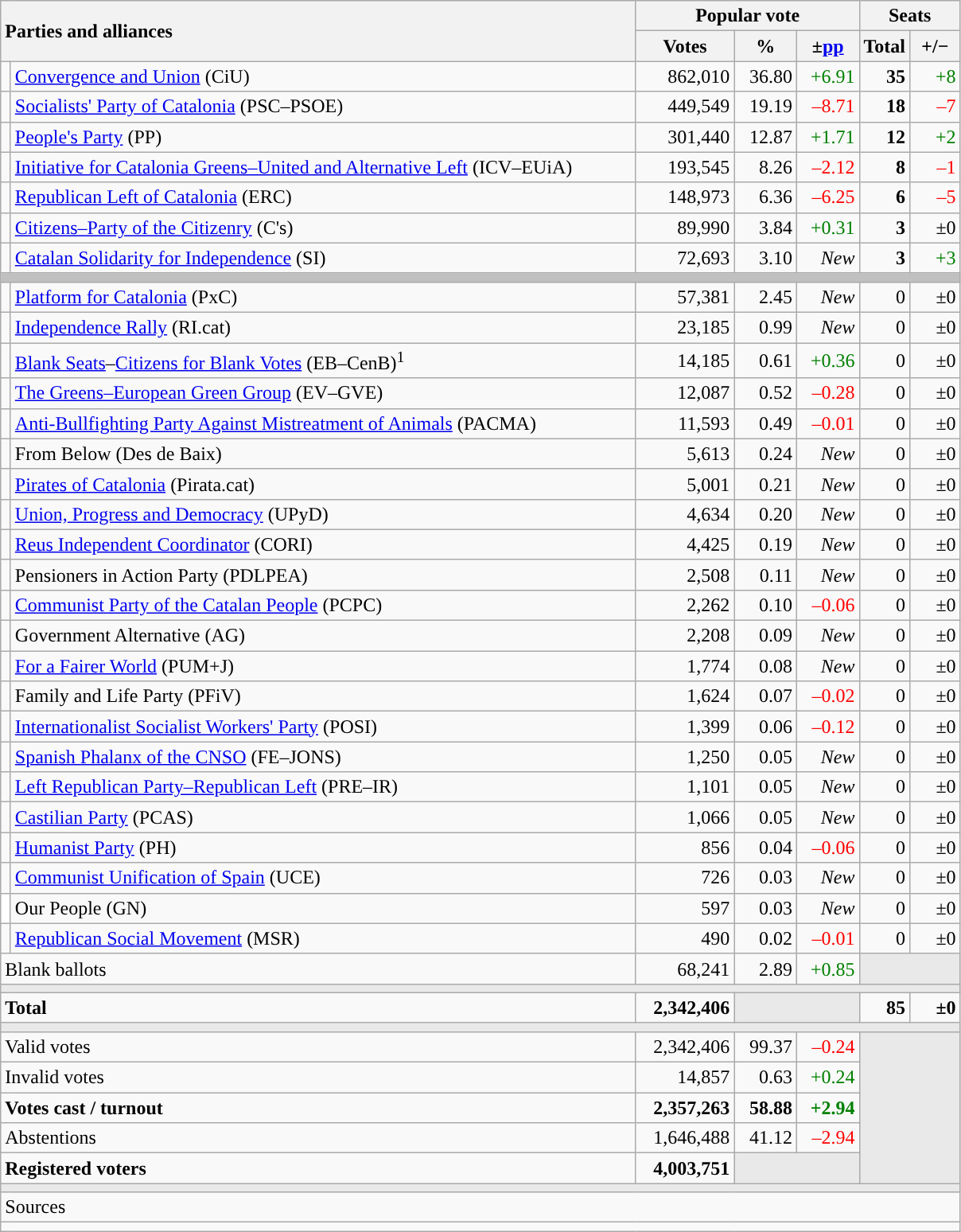<table class="wikitable" style="text-align:right;">
<tr>
<th style="text-align:left;" rowspan="2" colspan="2" width="525">Parties and alliances</th>
<th colspan="3">Popular vote</th>
<th colspan="2">Seats</th>
</tr>
<tr>
<th width="75">Votes</th>
<th width="45">%</th>
<th width="45">±<a href='#'>pp</a></th>
<th width="35">Total</th>
<th width="35">+/−</th>
</tr>
<tr>
<td width="1" style="color:inherit;background:"></td>
<td align="left"><a href='#'>Convergence and Union</a> (CiU)</td>
<td>862,010</td>
<td>36.80</td>
<td style="color:green;">+6.91</td>
<td><strong>35</strong></td>
<td style="color:green;">+8</td>
</tr>
<tr>
<td style="color:inherit;background:"></td>
<td align="left"><a href='#'>Socialists' Party of Catalonia</a> (PSC–PSOE)</td>
<td>449,549</td>
<td>19.19</td>
<td style="color:red;">–8.71</td>
<td><strong>18</strong></td>
<td style="color:red;">–7</td>
</tr>
<tr>
<td style="color:inherit;background:"></td>
<td align="left"><a href='#'>People's Party</a> (PP)</td>
<td>301,440</td>
<td>12.87</td>
<td style="color:green;">+1.71</td>
<td><strong>12</strong></td>
<td style="color:green;">+2</td>
</tr>
<tr>
<td style="color:inherit;background:"></td>
<td align="left"><a href='#'>Initiative for Catalonia Greens–United and Alternative Left</a> (ICV–EUiA)</td>
<td>193,545</td>
<td>8.26</td>
<td style="color:red;">–2.12</td>
<td><strong>8</strong></td>
<td style="color:red;">–1</td>
</tr>
<tr>
<td style="color:inherit;background:"></td>
<td align="left"><a href='#'>Republican Left of Catalonia</a> (ERC)</td>
<td>148,973</td>
<td>6.36</td>
<td style="color:red;">–6.25</td>
<td><strong>6</strong></td>
<td style="color:red;">–5</td>
</tr>
<tr>
<td style="color:inherit;background:"></td>
<td align="left"><a href='#'>Citizens–Party of the Citizenry</a> (C's)</td>
<td>89,990</td>
<td>3.84</td>
<td style="color:green;">+0.31</td>
<td><strong>3</strong></td>
<td>±0</td>
</tr>
<tr>
<td style="color:inherit;background:"></td>
<td align="left"><a href='#'>Catalan Solidarity for Independence</a> (SI)</td>
<td>72,693</td>
<td>3.10</td>
<td><em>New</em></td>
<td><strong>3</strong></td>
<td style="color:green;">+3</td>
</tr>
<tr>
<td colspan="7" bgcolor="#C0C0C0"></td>
</tr>
<tr>
<td style="color:inherit;background:"></td>
<td align="left"><a href='#'>Platform for Catalonia</a> (PxC)</td>
<td>57,381</td>
<td>2.45</td>
<td><em>New</em></td>
<td>0</td>
<td>±0</td>
</tr>
<tr>
<td style="color:inherit;background:"></td>
<td align="left"><a href='#'>Independence Rally</a> (RI.cat)</td>
<td>23,185</td>
<td>0.99</td>
<td><em>New</em></td>
<td>0</td>
<td>±0</td>
</tr>
<tr>
<td style="color:inherit;background:"></td>
<td align="left"><a href='#'>Blank Seats</a>–<a href='#'>Citizens for Blank Votes</a> (EB–CenB)<sup>1</sup></td>
<td>14,185</td>
<td>0.61</td>
<td style="color:green;">+0.36</td>
<td>0</td>
<td>±0</td>
</tr>
<tr>
<td style="color:inherit;background:"></td>
<td align="left"><a href='#'>The Greens–European Green Group</a> (EV–GVE)</td>
<td>12,087</td>
<td>0.52</td>
<td style="color:red;">–0.28</td>
<td>0</td>
<td>±0</td>
</tr>
<tr>
<td style="color:inherit;background:"></td>
<td align="left"><a href='#'>Anti-Bullfighting Party Against Mistreatment of Animals</a> (PACMA)</td>
<td>11,593</td>
<td>0.49</td>
<td style="color:red;">–0.01</td>
<td>0</td>
<td>±0</td>
</tr>
<tr>
<td style="color:inherit;background:"></td>
<td align="left">From Below (Des de Baix)</td>
<td>5,613</td>
<td>0.24</td>
<td><em>New</em></td>
<td>0</td>
<td>±0</td>
</tr>
<tr>
<td style="color:inherit;background:"></td>
<td align="left"><a href='#'>Pirates of Catalonia</a> (Pirata.cat)</td>
<td>5,001</td>
<td>0.21</td>
<td><em>New</em></td>
<td>0</td>
<td>±0</td>
</tr>
<tr>
<td style="color:inherit;background:"></td>
<td align="left"><a href='#'>Union, Progress and Democracy</a> (UPyD)</td>
<td>4,634</td>
<td>0.20</td>
<td><em>New</em></td>
<td>0</td>
<td>±0</td>
</tr>
<tr>
<td style="color:inherit;background:"></td>
<td align="left"><a href='#'>Reus Independent Coordinator</a> (CORI)</td>
<td>4,425</td>
<td>0.19</td>
<td><em>New</em></td>
<td>0</td>
<td>±0</td>
</tr>
<tr>
<td style="color:inherit;background:"></td>
<td align="left">Pensioners in Action Party (PDLPEA)</td>
<td>2,508</td>
<td>0.11</td>
<td><em>New</em></td>
<td>0</td>
<td>±0</td>
</tr>
<tr>
<td style="color:inherit;background:"></td>
<td align="left"><a href='#'>Communist Party of the Catalan People</a> (PCPC)</td>
<td>2,262</td>
<td>0.10</td>
<td style="color:red;">–0.06</td>
<td>0</td>
<td>±0</td>
</tr>
<tr>
<td style="color:inherit;background:"></td>
<td align="left">Government Alternative (AG)</td>
<td>2,208</td>
<td>0.09</td>
<td><em>New</em></td>
<td>0</td>
<td>±0</td>
</tr>
<tr>
<td style="color:inherit;background:"></td>
<td align="left"><a href='#'>For a Fairer World</a> (PUM+J)</td>
<td>1,774</td>
<td>0.08</td>
<td><em>New</em></td>
<td>0</td>
<td>±0</td>
</tr>
<tr>
<td style="color:inherit;background:"></td>
<td align="left">Family and Life Party (PFiV)</td>
<td>1,624</td>
<td>0.07</td>
<td style="color:red;">–0.02</td>
<td>0</td>
<td>±0</td>
</tr>
<tr>
<td style="color:inherit;background:"></td>
<td align="left"><a href='#'>Internationalist Socialist Workers' Party</a> (POSI)</td>
<td>1,399</td>
<td>0.06</td>
<td style="color:red;">–0.12</td>
<td>0</td>
<td>±0</td>
</tr>
<tr>
<td style="color:inherit;background:"></td>
<td align="left"><a href='#'>Spanish Phalanx of the CNSO</a> (FE–JONS)</td>
<td>1,250</td>
<td>0.05</td>
<td><em>New</em></td>
<td>0</td>
<td>±0</td>
</tr>
<tr>
<td style="color:inherit;background:"></td>
<td align="left"><a href='#'>Left Republican Party–Republican Left</a> (PRE–IR)</td>
<td>1,101</td>
<td>0.05</td>
<td><em>New</em></td>
<td>0</td>
<td>±0</td>
</tr>
<tr>
<td style="color:inherit;background:"></td>
<td align="left"><a href='#'>Castilian Party</a> (PCAS)</td>
<td>1,066</td>
<td>0.05</td>
<td><em>New</em></td>
<td>0</td>
<td>±0</td>
</tr>
<tr>
<td style="color:inherit;background:"></td>
<td align="left"><a href='#'>Humanist Party</a> (PH)</td>
<td>856</td>
<td>0.04</td>
<td style="color:red;">–0.06</td>
<td>0</td>
<td>±0</td>
</tr>
<tr>
<td style="color:inherit;background:"></td>
<td align="left"><a href='#'>Communist Unification of Spain</a> (UCE)</td>
<td>726</td>
<td>0.03</td>
<td><em>New</em></td>
<td>0</td>
<td>±0</td>
</tr>
<tr>
<td bgcolor="white"></td>
<td align="left">Our People (GN)</td>
<td>597</td>
<td>0.03</td>
<td><em>New</em></td>
<td>0</td>
<td>±0</td>
</tr>
<tr>
<td style="color:inherit;background:"></td>
<td align="left"><a href='#'>Republican Social Movement</a> (MSR)</td>
<td>490</td>
<td>0.02</td>
<td style="color:red;">–0.01</td>
<td>0</td>
<td>±0</td>
</tr>
<tr>
<td align="left" colspan="2">Blank ballots</td>
<td>68,241</td>
<td>2.89</td>
<td style="color:green;">+0.85</td>
<td bgcolor="#E9E9E9" colspan="2"></td>
</tr>
<tr>
<td colspan="7" bgcolor="#E9E9E9"></td>
</tr>
<tr style="font-weight:bold;">
<td align="left" colspan="2">Total</td>
<td>2,342,406</td>
<td bgcolor="#E9E9E9" colspan="2"></td>
<td>85</td>
<td>±0</td>
</tr>
<tr>
<td colspan="7" bgcolor="#E9E9E9"></td>
</tr>
<tr>
<td align="left" colspan="2">Valid votes</td>
<td>2,342,406</td>
<td>99.37</td>
<td style="color:red;">–0.24</td>
<td bgcolor="#E9E9E9" colspan="2" rowspan="5"></td>
</tr>
<tr>
<td align="left" colspan="2">Invalid votes</td>
<td>14,857</td>
<td>0.63</td>
<td style="color:green;">+0.24</td>
</tr>
<tr style="font-weight:bold;">
<td align="left" colspan="2">Votes cast / turnout</td>
<td>2,357,263</td>
<td>58.88</td>
<td style="color:green;">+2.94</td>
</tr>
<tr>
<td align="left" colspan="2">Abstentions</td>
<td>1,646,488</td>
<td>41.12</td>
<td style="color:red;">–2.94</td>
</tr>
<tr style="font-weight:bold;">
<td align="left" colspan="2">Registered voters</td>
<td>4,003,751</td>
<td bgcolor="#E9E9E9" colspan="2"></td>
</tr>
<tr>
<td colspan="7" bgcolor="#E9E9E9"></td>
</tr>
<tr>
<td align="left" colspan="7">Sources</td>
</tr>
<tr>
<td colspan="7" style="text-align:left; max-width:790px;"></td>
</tr>
</table>
